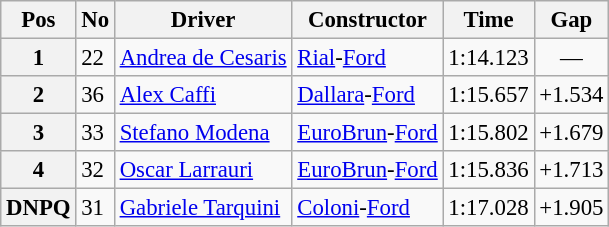<table class="wikitable sortable" style="font-size: 95%;">
<tr>
<th>Pos</th>
<th>No</th>
<th>Driver</th>
<th>Constructor</th>
<th>Time</th>
<th>Gap</th>
</tr>
<tr>
<th>1</th>
<td>22</td>
<td> <a href='#'>Andrea de Cesaris</a></td>
<td><a href='#'>Rial</a>-<a href='#'>Ford</a></td>
<td>1:14.123</td>
<td align="center">—</td>
</tr>
<tr>
<th>2</th>
<td>36</td>
<td> <a href='#'>Alex Caffi</a></td>
<td><a href='#'>Dallara</a>-<a href='#'>Ford</a></td>
<td>1:15.657</td>
<td>+1.534</td>
</tr>
<tr>
<th>3</th>
<td>33</td>
<td> <a href='#'>Stefano Modena</a></td>
<td><a href='#'>EuroBrun</a>-<a href='#'>Ford</a></td>
<td>1:15.802</td>
<td>+1.679</td>
</tr>
<tr>
<th>4</th>
<td>32</td>
<td> <a href='#'>Oscar Larrauri</a></td>
<td><a href='#'>EuroBrun</a>-<a href='#'>Ford</a></td>
<td>1:15.836</td>
<td>+1.713</td>
</tr>
<tr>
<th>DNPQ</th>
<td>31</td>
<td> <a href='#'>Gabriele Tarquini</a></td>
<td><a href='#'>Coloni</a>-<a href='#'>Ford</a></td>
<td>1:17.028</td>
<td>+1.905</td>
</tr>
</table>
